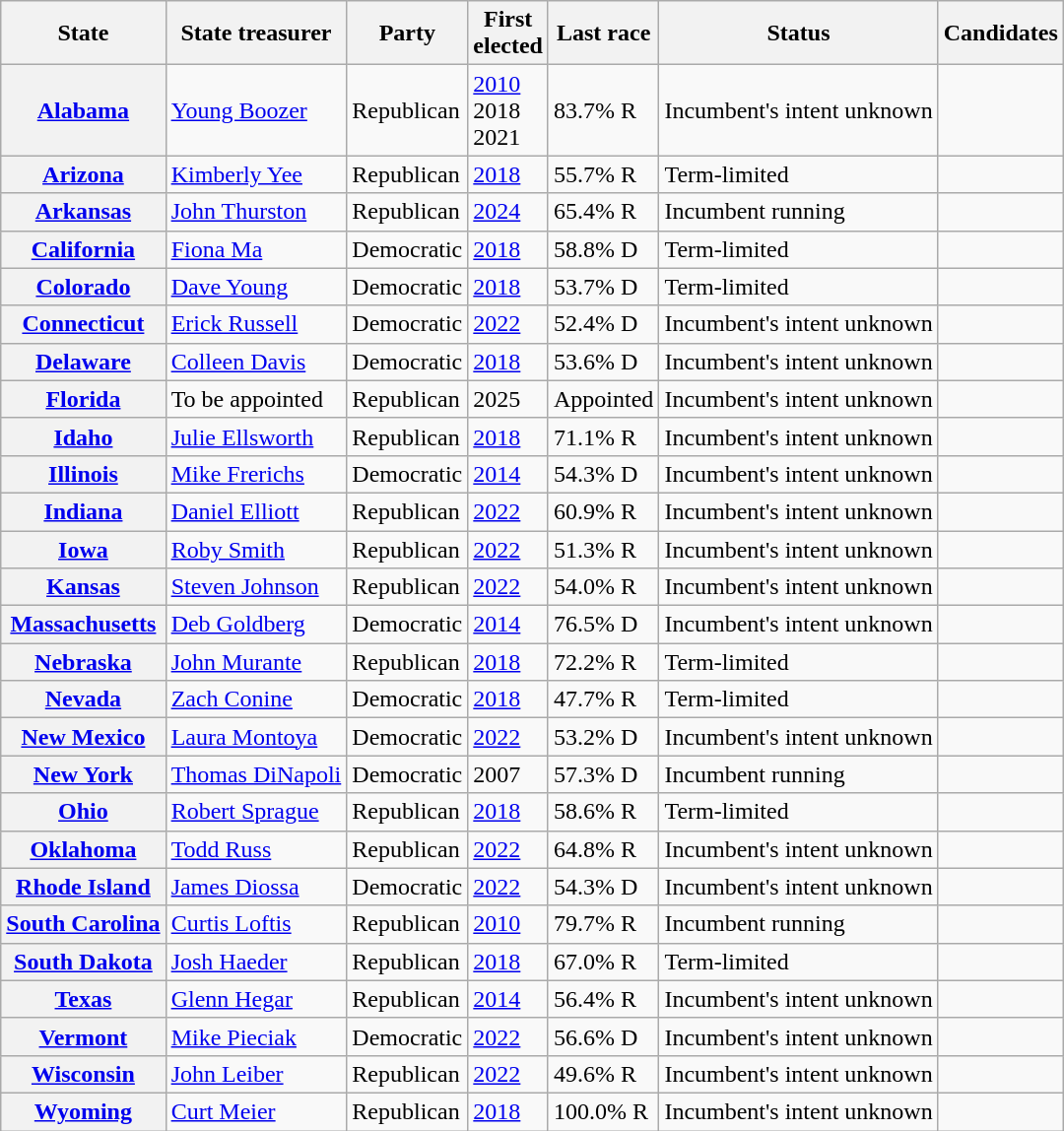<table class="wikitable sortable">
<tr>
<th>State</th>
<th>State treasurer</th>
<th>Party</th>
<th>First<br>elected</th>
<th>Last race</th>
<th>Status</th>
<th>Candidates</th>
</tr>
<tr>
<th><a href='#'>Alabama</a></th>
<td><a href='#'>Young Boozer</a></td>
<td>Republican</td>
<td><a href='#'>2010</a><br>2018 <br>2021 </td>
<td>83.7% R</td>
<td>Incumbent's intent unknown</td>
<td nowrap=""></td>
</tr>
<tr>
<th><a href='#'>Arizona</a></th>
<td><a href='#'>Kimberly Yee</a></td>
<td>Republican</td>
<td><a href='#'>2018</a></td>
<td>55.7% R</td>
<td>Term-limited</td>
<td nowrap=""></td>
</tr>
<tr>
<th><a href='#'>Arkansas</a></th>
<td><a href='#'>John Thurston</a></td>
<td>Republican</td>
<td><a href='#'>2024 </a></td>
<td>65.4% R</td>
<td>Incumbent running</td>
<td nowrap=""></td>
</tr>
<tr>
<th><a href='#'>California</a></th>
<td><a href='#'>Fiona Ma</a></td>
<td>Democratic</td>
<td><a href='#'>2018</a></td>
<td>58.8% D</td>
<td>Term-limited</td>
<td nowrap=""></td>
</tr>
<tr>
<th><a href='#'>Colorado</a></th>
<td><a href='#'>Dave Young</a></td>
<td>Democratic</td>
<td><a href='#'>2018</a></td>
<td>53.7% D</td>
<td>Term-limited</td>
<td nowrap=""></td>
</tr>
<tr>
<th><a href='#'>Connecticut</a></th>
<td><a href='#'>Erick Russell</a></td>
<td>Democratic</td>
<td><a href='#'>2022</a></td>
<td>52.4% D</td>
<td>Incumbent's intent unknown</td>
<td nowrap=""></td>
</tr>
<tr>
<th><a href='#'>Delaware</a></th>
<td><a href='#'>Colleen Davis</a></td>
<td>Democratic</td>
<td><a href='#'>2018</a></td>
<td>53.6% D</td>
<td>Incumbent's intent unknown</td>
<td nowrap=""></td>
</tr>
<tr>
<th><a href='#'>Florida</a></th>
<td>To be appointed</td>
<td>Republican</td>
<td>2025</td>
<td>Appointed</td>
<td>Incumbent's intent unknown</td>
<td nowrap=""></td>
</tr>
<tr>
<th><a href='#'>Idaho</a></th>
<td><a href='#'>Julie Ellsworth</a></td>
<td>Republican</td>
<td><a href='#'>2018</a></td>
<td>71.1% R</td>
<td>Incumbent's intent unknown</td>
<td nowrap=""></td>
</tr>
<tr>
<th><a href='#'>Illinois</a></th>
<td><a href='#'>Mike Frerichs</a></td>
<td>Democratic</td>
<td><a href='#'>2014</a></td>
<td>54.3% D</td>
<td>Incumbent's intent unknown</td>
<td nowrap=""></td>
</tr>
<tr>
<th><a href='#'>Indiana</a></th>
<td><a href='#'>Daniel Elliott</a></td>
<td>Republican</td>
<td><a href='#'>2022</a></td>
<td>60.9% R</td>
<td>Incumbent's intent unknown</td>
<td nowrap=""></td>
</tr>
<tr>
<th><a href='#'>Iowa</a></th>
<td><a href='#'>Roby Smith</a></td>
<td>Republican</td>
<td><a href='#'>2022</a></td>
<td>51.3% R</td>
<td>Incumbent's intent unknown</td>
<td nowrap=""></td>
</tr>
<tr>
<th><a href='#'>Kansas</a></th>
<td><a href='#'>Steven Johnson</a></td>
<td>Republican</td>
<td><a href='#'>2022</a></td>
<td>54.0% R</td>
<td>Incumbent's intent unknown</td>
<td nowrap=""></td>
</tr>
<tr>
<th><a href='#'>Massachusetts</a></th>
<td><a href='#'>Deb Goldberg</a></td>
<td>Democratic</td>
<td><a href='#'>2014</a></td>
<td>76.5% D</td>
<td>Incumbent's intent unknown</td>
<td nowrap=""></td>
</tr>
<tr>
<th><a href='#'>Nebraska</a></th>
<td><a href='#'>John Murante</a></td>
<td>Republican</td>
<td><a href='#'>2018</a></td>
<td>72.2% R</td>
<td>Term-limited</td>
<td nowrap=""></td>
</tr>
<tr>
<th><a href='#'>Nevada</a></th>
<td><a href='#'>Zach Conine</a></td>
<td>Democratic</td>
<td><a href='#'>2018</a></td>
<td>47.7% R</td>
<td>Term-limited</td>
<td nowrap=""></td>
</tr>
<tr>
<th><a href='#'>New Mexico</a></th>
<td><a href='#'>Laura Montoya</a></td>
<td>Democratic</td>
<td><a href='#'>2022</a></td>
<td>53.2% D</td>
<td>Incumbent's intent unknown</td>
<td nowrap=""></td>
</tr>
<tr>
<th><a href='#'>New York</a></th>
<td><a href='#'>Thomas DiNapoli</a></td>
<td>Democratic</td>
<td>2007</td>
<td>57.3% D</td>
<td>Incumbent running</td>
<td nowrap=""></td>
</tr>
<tr>
<th><a href='#'>Ohio</a></th>
<td><a href='#'>Robert Sprague</a></td>
<td>Republican</td>
<td><a href='#'>2018</a></td>
<td>58.6% R</td>
<td>Term-limited</td>
<td nowrap=""></td>
</tr>
<tr>
<th><a href='#'>Oklahoma</a></th>
<td><a href='#'>Todd Russ</a></td>
<td>Republican</td>
<td><a href='#'>2022</a></td>
<td>64.8% R</td>
<td>Incumbent's intent unknown</td>
<td nowrap=""></td>
</tr>
<tr>
<th><a href='#'>Rhode Island</a></th>
<td><a href='#'>James Diossa</a></td>
<td>Democratic</td>
<td><a href='#'>2022</a></td>
<td>54.3% D</td>
<td>Incumbent's intent unknown</td>
<td nowrap=""></td>
</tr>
<tr>
<th><a href='#'>South Carolina</a></th>
<td><a href='#'>Curtis Loftis</a></td>
<td>Republican</td>
<td><a href='#'>2010</a></td>
<td>79.7% R</td>
<td>Incumbent running</td>
<td nowrap=""></td>
</tr>
<tr>
<th><a href='#'>South Dakota</a></th>
<td><a href='#'>Josh Haeder</a></td>
<td>Republican</td>
<td><a href='#'>2018</a></td>
<td>67.0% R</td>
<td>Term-limited</td>
<td nowrap=""></td>
</tr>
<tr>
<th><a href='#'>Texas</a></th>
<td><a href='#'>Glenn Hegar</a></td>
<td>Republican</td>
<td><a href='#'>2014</a></td>
<td>56.4% R</td>
<td>Incumbent's intent unknown</td>
<td nowrap=""></td>
</tr>
<tr>
<th><a href='#'>Vermont</a></th>
<td><a href='#'>Mike Pieciak</a></td>
<td>Democratic</td>
<td><a href='#'>2022</a></td>
<td>56.6% D</td>
<td>Incumbent's intent unknown</td>
<td nowrap=""></td>
</tr>
<tr>
<th><a href='#'>Wisconsin</a></th>
<td><a href='#'>John Leiber</a></td>
<td>Republican</td>
<td><a href='#'>2022</a></td>
<td>49.6% R</td>
<td>Incumbent's intent unknown</td>
<td nowrap=""></td>
</tr>
<tr>
<th><a href='#'>Wyoming</a></th>
<td><a href='#'>Curt Meier</a></td>
<td>Republican</td>
<td><a href='#'>2018</a></td>
<td>100.0% R</td>
<td>Incumbent's intent unknown</td>
<td nowrap=""></td>
</tr>
</table>
